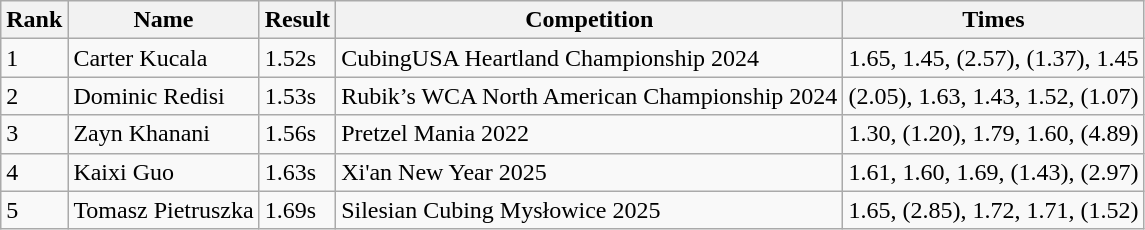<table class="wikitable">
<tr>
<th>Rank</th>
<th>Name</th>
<th>Result</th>
<th>Competition</th>
<th>Times</th>
</tr>
<tr>
<td>1</td>
<td> Carter Kucala</td>
<td>1.52s</td>
<td> CubingUSA Heartland Championship 2024</td>
<td>1.65, 1.45, (2.57), (1.37), 1.45</td>
</tr>
<tr>
<td>2</td>
<td> Dominic Redisi</td>
<td>1.53s</td>
<td> Rubik’s WCA North American Championship 2024</td>
<td>(2.05), 1.63, 1.43, 1.52, (1.07)</td>
</tr>
<tr>
<td>3</td>
<td> Zayn Khanani</td>
<td>1.56s</td>
<td> Pretzel Mania 2022</td>
<td>1.30, (1.20), 1.79, 1.60, (4.89)</td>
</tr>
<tr>
<td>4</td>
<td> Kaixi Guo</td>
<td>1.63s</td>
<td> Xi'an New Year 2025</td>
<td>1.61, 1.60, 1.69, (1.43), (2.97)</td>
</tr>
<tr>
<td>5</td>
<td> Tomasz Pietruszka</td>
<td>1.69s</td>
<td> Silesian Cubing Mysłowice 2025</td>
<td>1.65, (2.85), 1.72, 1.71, (1.52)</td>
</tr>
</table>
